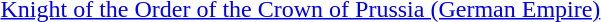<table>
<tr>
<td rowspan=2 style="width:60px; vertical-align:top;"></td>
<td><a href='#'>Knight of the Order of the Crown of Prussia (German Empire)</a></td>
</tr>
<tr>
<td></td>
</tr>
</table>
